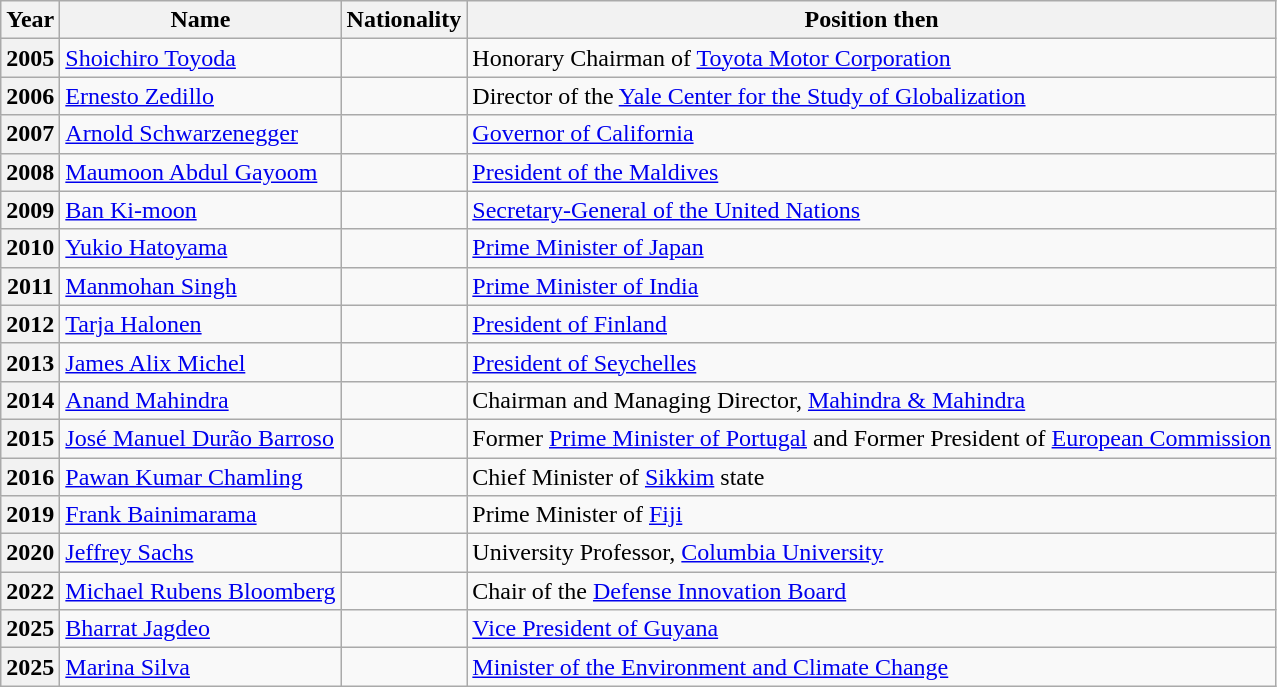<table class="wikitable">
<tr>
<th>Year</th>
<th>Name</th>
<th>Nationality</th>
<th>Position then</th>
</tr>
<tr>
<th>2005</th>
<td><a href='#'>Shoichiro Toyoda</a></td>
<td></td>
<td>Honorary Chairman of <a href='#'>Toyota Motor Corporation</a></td>
</tr>
<tr>
<th>2006</th>
<td><a href='#'>Ernesto Zedillo</a></td>
<td></td>
<td>Director of the <a href='#'>Yale Center for the Study of Globalization</a></td>
</tr>
<tr>
<th>2007</th>
<td><a href='#'>Arnold Schwarzenegger</a></td>
<td></td>
<td><a href='#'>Governor of California</a></td>
</tr>
<tr>
<th>2008</th>
<td><a href='#'>Maumoon Abdul Gayoom</a></td>
<td></td>
<td><a href='#'>President of the Maldives</a></td>
</tr>
<tr>
<th>2009</th>
<td><a href='#'>Ban Ki-moon</a></td>
<td></td>
<td><a href='#'>Secretary-General of the United Nations</a></td>
</tr>
<tr>
<th>2010</th>
<td><a href='#'>Yukio Hatoyama</a></td>
<td></td>
<td><a href='#'>Prime Minister of Japan</a></td>
</tr>
<tr>
<th>2011</th>
<td><a href='#'>Manmohan Singh</a></td>
<td></td>
<td><a href='#'>Prime Minister of India</a></td>
</tr>
<tr>
<th>2012</th>
<td><a href='#'>Tarja Halonen</a></td>
<td></td>
<td><a href='#'>President of Finland</a></td>
</tr>
<tr>
<th>2013</th>
<td><a href='#'>James Alix Michel</a></td>
<td></td>
<td><a href='#'>President of Seychelles</a></td>
</tr>
<tr>
<th>2014</th>
<td><a href='#'>Anand Mahindra</a></td>
<td></td>
<td>Chairman and Managing Director, <a href='#'>Mahindra & Mahindra</a></td>
</tr>
<tr>
<th>2015</th>
<td><a href='#'>José Manuel Durão Barroso</a></td>
<td></td>
<td>Former <a href='#'>Prime Minister of Portugal</a> and Former President of <a href='#'>European Commission</a></td>
</tr>
<tr>
<th>2016</th>
<td><a href='#'>Pawan Kumar Chamling</a></td>
<td></td>
<td>Chief Minister of <a href='#'>Sikkim</a> state</td>
</tr>
<tr>
<th>2019</th>
<td><a href='#'>Frank Bainimarama</a></td>
<td></td>
<td>Prime Minister of <a href='#'>Fiji</a></td>
</tr>
<tr>
<th>2020</th>
<td><a href='#'>Jeffrey Sachs</a></td>
<td></td>
<td>University Professor, <a href='#'>Columbia University</a></td>
</tr>
<tr>
<th>2022</th>
<td><a href='#'>Michael Rubens Bloomberg</a></td>
<td></td>
<td>Chair of the <a href='#'>Defense Innovation Board</a></td>
</tr>
<tr>
<th>2025</th>
<td><a href='#'>Bharrat Jagdeo</a></td>
<td></td>
<td><a href='#'>Vice President of Guyana</a></td>
</tr>
<tr>
<th>2025</th>
<td><a href='#'>Marina Silva</a></td>
<td></td>
<td><a href='#'>Minister of the Environment and Climate Change</a></td>
</tr>
</table>
